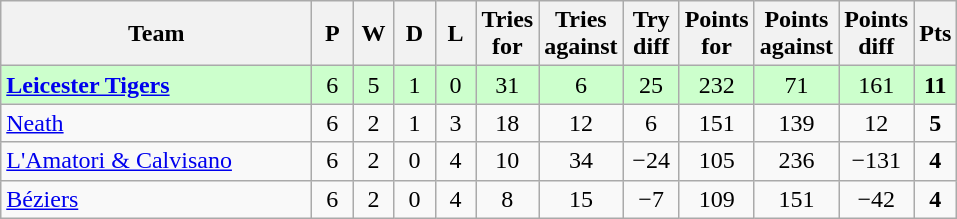<table class="wikitable" style="text-align: center;">
<tr>
<th width="200">Team</th>
<th width="20">P</th>
<th width="20">W</th>
<th width="20">D</th>
<th width="20">L</th>
<th width="20">Tries for</th>
<th width="20">Tries against</th>
<th width="30">Try diff</th>
<th width="20">Points for</th>
<th width="20">Points against</th>
<th width="25">Points diff</th>
<th width="20">Pts</th>
</tr>
<tr bgcolor="#ccffcc">
<td align=left> <strong><a href='#'>Leicester Tigers</a></strong></td>
<td>6</td>
<td>5</td>
<td>1</td>
<td>0</td>
<td>31</td>
<td>6</td>
<td>25</td>
<td>232</td>
<td>71</td>
<td>161</td>
<td><strong>11</strong></td>
</tr>
<tr>
<td align=left> <a href='#'>Neath</a></td>
<td>6</td>
<td>2</td>
<td>1</td>
<td>3</td>
<td>18</td>
<td>12</td>
<td>6</td>
<td>151</td>
<td>139</td>
<td>12</td>
<td><strong>5</strong></td>
</tr>
<tr>
<td align=left> <a href='#'>L'Amatori & Calvisano</a></td>
<td>6</td>
<td>2</td>
<td>0</td>
<td>4</td>
<td>10</td>
<td>34</td>
<td>−24</td>
<td>105</td>
<td>236</td>
<td>−131</td>
<td><strong>4</strong></td>
</tr>
<tr>
<td align=left> <a href='#'>Béziers</a></td>
<td>6</td>
<td>2</td>
<td>0</td>
<td>4</td>
<td>8</td>
<td>15</td>
<td>−7</td>
<td>109</td>
<td>151</td>
<td>−42</td>
<td><strong>4</strong></td>
</tr>
</table>
